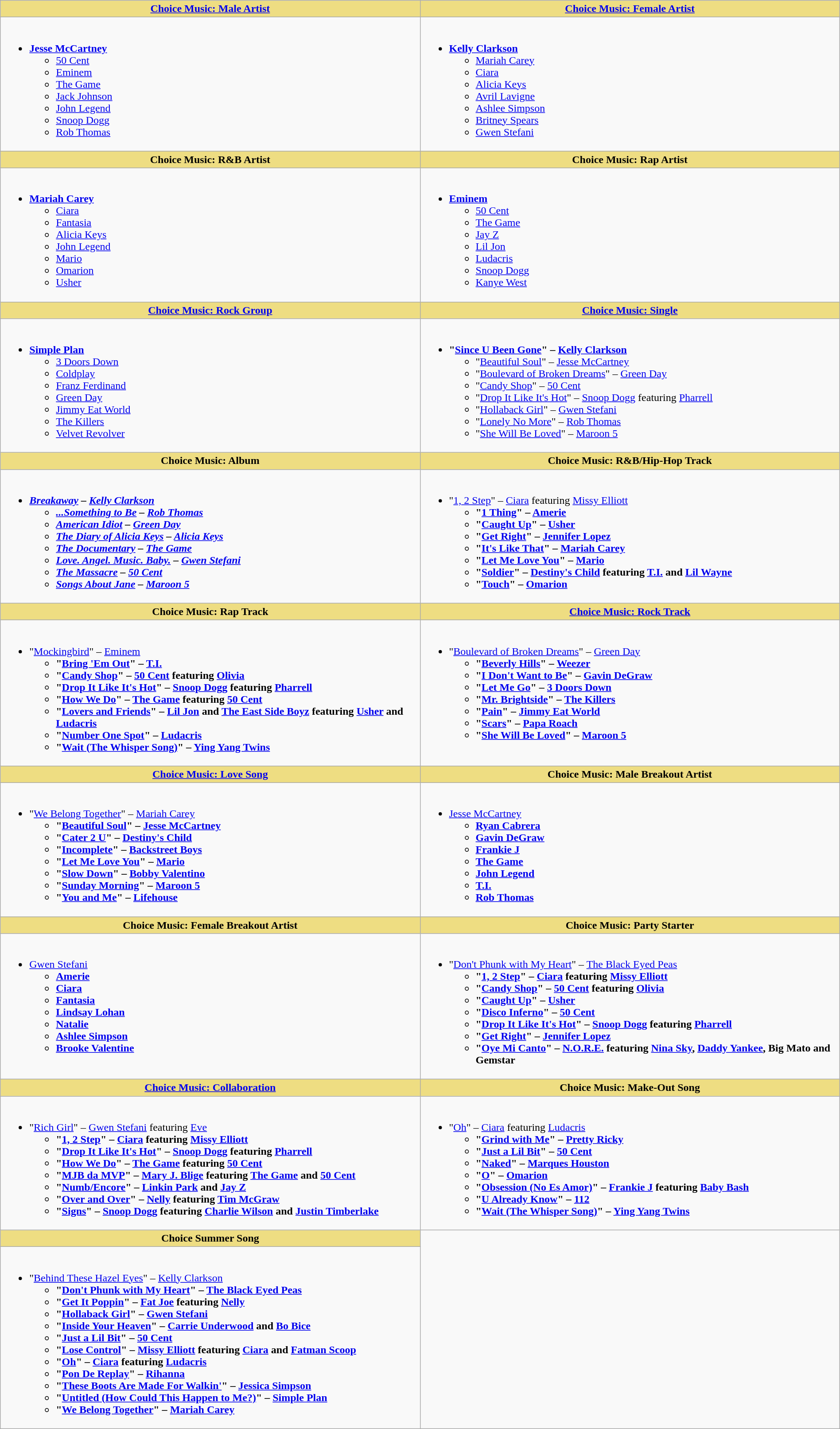<table class="wikitable" style="width:100%">
<tr>
<th style="background:#EEDD82; width:50%"><a href='#'>Choice Music: Male Artist</a></th>
<th style="background:#EEDD82; width:50%"><a href='#'>Choice Music: Female Artist</a></th>
</tr>
<tr>
<td valign="top"><br><ul><li><strong><a href='#'>Jesse McCartney</a></strong><ul><li><a href='#'>50 Cent</a></li><li><a href='#'>Eminem</a></li><li><a href='#'>The Game</a></li><li><a href='#'>Jack Johnson</a></li><li><a href='#'>John Legend</a></li><li><a href='#'>Snoop Dogg</a></li><li><a href='#'>Rob Thomas</a></li></ul></li></ul></td>
<td valign="top"><br><ul><li><strong><a href='#'>Kelly Clarkson</a></strong><ul><li><a href='#'>Mariah Carey</a></li><li><a href='#'>Ciara</a></li><li><a href='#'>Alicia Keys</a></li><li><a href='#'>Avril Lavigne</a></li><li><a href='#'>Ashlee Simpson</a></li><li><a href='#'>Britney Spears</a></li><li><a href='#'>Gwen Stefani</a></li></ul></li></ul></td>
</tr>
<tr>
<th style="background:#EEDD82; width:50%">Choice Music: R&B Artist</th>
<th style="background:#EEDD82; width:50%">Choice Music: Rap Artist</th>
</tr>
<tr>
<td valign="top"><br><ul><li><strong><a href='#'>Mariah Carey</a></strong><ul><li><a href='#'>Ciara</a></li><li><a href='#'>Fantasia</a></li><li><a href='#'>Alicia Keys</a></li><li><a href='#'>John Legend</a></li><li><a href='#'>Mario</a></li><li><a href='#'>Omarion</a></li><li><a href='#'>Usher</a></li></ul></li></ul></td>
<td valign="top"><br><ul><li><strong><a href='#'>Eminem</a></strong><ul><li><a href='#'>50 Cent</a></li><li><a href='#'>The Game</a></li><li><a href='#'>Jay Z</a></li><li><a href='#'>Lil Jon</a></li><li><a href='#'>Ludacris</a></li><li><a href='#'>Snoop Dogg</a></li><li><a href='#'>Kanye West</a></li></ul></li></ul></td>
</tr>
<tr>
<th style="background:#EEDD82; width:50%"><a href='#'>Choice Music: Rock Group</a></th>
<th style="background:#EEDD82; width:50%"><a href='#'>Choice Music: Single</a></th>
</tr>
<tr>
<td valign="top"><br><ul><li><strong><a href='#'>Simple Plan</a></strong><ul><li><a href='#'>3 Doors Down</a></li><li><a href='#'>Coldplay</a></li><li><a href='#'>Franz Ferdinand</a></li><li><a href='#'>Green Day</a></li><li><a href='#'>Jimmy Eat World</a></li><li><a href='#'>The Killers</a></li><li><a href='#'>Velvet Revolver</a></li></ul></li></ul></td>
<td valign="top"><br><ul><li><strong>"<a href='#'>Since U Been Gone</a>" – <a href='#'>Kelly Clarkson</a></strong><ul><li>"<a href='#'>Beautiful Soul</a>" – <a href='#'>Jesse McCartney</a></li><li>"<a href='#'>Boulevard of Broken Dreams</a>" – <a href='#'>Green Day</a></li><li>"<a href='#'>Candy Shop</a>" – <a href='#'>50 Cent</a></li><li>"<a href='#'>Drop It Like It's Hot</a>" – <a href='#'>Snoop Dogg</a> featuring <a href='#'>Pharrell</a></li><li>"<a href='#'>Hollaback Girl</a>" – <a href='#'>Gwen Stefani</a></li><li>"<a href='#'>Lonely No More</a>" – <a href='#'>Rob Thomas</a></li><li>"<a href='#'>She Will Be Loved</a>" – <a href='#'>Maroon 5</a></li></ul></li></ul></td>
</tr>
<tr>
<th style="background:#EEDD82; width:50%">Choice Music: Album</th>
<th style="background:#EEDD82; width:50%">Choice Music: R&B/Hip-Hop Track</th>
</tr>
<tr>
<td valign="top"><br><ul><li><strong><em><a href='#'>Breakaway</a><em> – <a href='#'>Kelly Clarkson</a><strong><ul><li></em><a href='#'>...Something to Be</a><em> – <a href='#'>Rob Thomas</a></li><li></em><a href='#'>American Idiot</a><em> – <a href='#'>Green Day</a></li><li></em><a href='#'>The Diary of Alicia Keys</a><em> – <a href='#'>Alicia Keys</a></li><li></em><a href='#'>The Documentary</a><em> – <a href='#'>The Game</a></li><li></em><a href='#'>Love. Angel. Music. Baby.</a><em> – <a href='#'>Gwen Stefani</a></li><li></em><a href='#'>The Massacre</a><em> – <a href='#'>50 Cent</a></li><li></em><a href='#'>Songs About Jane</a><em> – <a href='#'>Maroon 5</a></li></ul></li></ul></td>
<td valign="top"><br><ul><li></strong>"<a href='#'>1, 2 Step</a>" – <a href='#'>Ciara</a> featuring <a href='#'>Missy Elliott</a><strong><ul><li>"<a href='#'>1 Thing</a>" – <a href='#'>Amerie</a></li><li>"<a href='#'>Caught Up</a>" – <a href='#'>Usher</a></li><li>"<a href='#'>Get Right</a>" – <a href='#'>Jennifer Lopez</a></li><li>"<a href='#'>It's Like That</a>" – <a href='#'>Mariah Carey</a></li><li>"<a href='#'>Let Me Love You</a>" – <a href='#'>Mario</a></li><li>"<a href='#'>Soldier</a>" – <a href='#'>Destiny's Child</a> featuring <a href='#'>T.I.</a> and <a href='#'>Lil Wayne</a></li><li>"<a href='#'>Touch</a>" – <a href='#'>Omarion</a></li></ul></li></ul></td>
</tr>
<tr>
<th style="background:#EEDD82; width:50%">Choice Music: Rap Track</th>
<th style="background:#EEDD82; width:50%"><a href='#'>Choice Music: Rock Track</a></th>
</tr>
<tr>
<td valign="top"><br><ul><li></strong>"<a href='#'>Mockingbird</a>" – <a href='#'>Eminem</a><strong><ul><li>"<a href='#'>Bring 'Em Out</a>" – <a href='#'>T.I.</a></li><li>"<a href='#'>Candy Shop</a>" – <a href='#'>50 Cent</a> featuring <a href='#'>Olivia</a></li><li>"<a href='#'>Drop It Like It's Hot</a>" – <a href='#'>Snoop Dogg</a> featuring <a href='#'>Pharrell</a></li><li>"<a href='#'>How We Do</a>" – <a href='#'>The Game</a> featuring <a href='#'>50 Cent</a></li><li>"<a href='#'>Lovers and Friends</a>" – <a href='#'>Lil Jon</a> and <a href='#'>The East Side Boyz</a> featuring <a href='#'>Usher</a> and <a href='#'>Ludacris</a></li><li>"<a href='#'>Number One Spot</a>" – <a href='#'>Ludacris</a></li><li>"<a href='#'>Wait (The Whisper Song)</a>" – <a href='#'>Ying Yang Twins</a></li></ul></li></ul></td>
<td valign="top"><br><ul><li></strong>"<a href='#'>Boulevard of Broken Dreams</a>" – <a href='#'>Green Day</a><strong><ul><li>"<a href='#'>Beverly Hills</a>" – <a href='#'>Weezer</a></li><li>"<a href='#'>I Don't Want to Be</a>" – <a href='#'>Gavin DeGraw</a></li><li>"<a href='#'>Let Me Go</a>" – <a href='#'>3 Doors Down</a></li><li>"<a href='#'>Mr. Brightside</a>" – <a href='#'>The Killers</a></li><li>"<a href='#'>Pain</a>" – <a href='#'>Jimmy Eat World</a></li><li>"<a href='#'>Scars</a>" – <a href='#'>Papa Roach</a></li><li>"<a href='#'>She Will Be Loved</a>" – <a href='#'>Maroon 5</a></li></ul></li></ul></td>
</tr>
<tr>
<th style="background:#EEDD82; width:50%"><a href='#'>Choice Music: Love Song</a></th>
<th style="background:#EEDD82; width:50%">Choice Music: Male Breakout Artist</th>
</tr>
<tr>
<td valign="top"><br><ul><li></strong>"<a href='#'>We Belong Together</a>" – <a href='#'>Mariah Carey</a><strong><ul><li>"<a href='#'>Beautiful Soul</a>" – <a href='#'>Jesse McCartney</a></li><li>"<a href='#'>Cater 2 U</a>" – <a href='#'>Destiny's Child</a></li><li>"<a href='#'>Incomplete</a>" – <a href='#'>Backstreet Boys</a></li><li>"<a href='#'>Let Me Love You</a>" – <a href='#'>Mario</a></li><li>"<a href='#'>Slow Down</a>" – <a href='#'>Bobby Valentino</a></li><li>"<a href='#'>Sunday Morning</a>" – <a href='#'>Maroon 5</a></li><li>"<a href='#'>You and Me</a>" – <a href='#'>Lifehouse</a></li></ul></li></ul></td>
<td valign="top"><br><ul><li></strong><a href='#'>Jesse McCartney</a><strong><ul><li><a href='#'>Ryan Cabrera</a></li><li><a href='#'>Gavin DeGraw</a></li><li><a href='#'>Frankie J</a></li><li><a href='#'>The Game</a></li><li><a href='#'>John Legend</a></li><li><a href='#'>T.I.</a></li><li><a href='#'>Rob Thomas</a></li></ul></li></ul></td>
</tr>
<tr>
<th style="background:#EEDD82; width:50%">Choice Music: Female Breakout Artist</th>
<th style="background:#EEDD82; width:50%">Choice Music: Party Starter</th>
</tr>
<tr>
<td valign="top"><br><ul><li></strong><a href='#'>Gwen Stefani</a><strong><ul><li><a href='#'>Amerie</a></li><li><a href='#'>Ciara</a></li><li><a href='#'>Fantasia</a></li><li><a href='#'>Lindsay Lohan</a></li><li><a href='#'>Natalie</a></li><li><a href='#'>Ashlee Simpson</a></li><li><a href='#'>Brooke Valentine</a></li></ul></li></ul></td>
<td valign="top"><br><ul><li></strong>"<a href='#'>Don't Phunk with My Heart</a>" – <a href='#'>The Black Eyed Peas</a><strong><ul><li>"<a href='#'>1, 2 Step</a>" – <a href='#'>Ciara</a> featuring <a href='#'>Missy Elliott</a></li><li>"<a href='#'>Candy Shop</a>" – <a href='#'>50 Cent</a> featuring <a href='#'>Olivia</a></li><li>"<a href='#'>Caught Up</a>" – <a href='#'>Usher</a></li><li>"<a href='#'>Disco Inferno</a>" – <a href='#'>50 Cent</a></li><li>"<a href='#'>Drop It Like It's Hot</a>" – <a href='#'>Snoop Dogg</a> featuring <a href='#'>Pharrell</a></li><li>"<a href='#'>Get Right</a>" – <a href='#'>Jennifer Lopez</a></li><li>"<a href='#'>Oye Mi Canto</a>" – <a href='#'>N.O.R.E.</a> featuring <a href='#'>Nina Sky</a>, <a href='#'>Daddy Yankee</a>, Big Mato and Gemstar</li></ul></li></ul></td>
</tr>
<tr>
<th style="background:#EEDD82; width:50%"><a href='#'>Choice Music: Collaboration</a></th>
<th style="background:#EEDD82; width:50%">Choice Music: Make-Out Song</th>
</tr>
<tr>
<td valign="top"><br><ul><li></strong>"<a href='#'>Rich Girl</a>" – <a href='#'>Gwen Stefani</a> featuring <a href='#'>Eve</a><strong><ul><li>"<a href='#'>1, 2 Step</a>" – <a href='#'>Ciara</a> featuring <a href='#'>Missy Elliott</a></li><li>"<a href='#'>Drop It Like It's Hot</a>" – <a href='#'>Snoop Dogg</a> featuring <a href='#'>Pharrell</a></li><li>"<a href='#'>How We Do</a>" – <a href='#'>The Game</a> featuring <a href='#'>50 Cent</a></li><li>"<a href='#'>MJB da MVP</a>" – <a href='#'>Mary J. Blige</a> featuring <a href='#'>The Game</a> and <a href='#'>50 Cent</a></li><li>"<a href='#'>Numb/Encore</a>" – <a href='#'>Linkin Park</a> and <a href='#'>Jay Z</a></li><li>"<a href='#'>Over and Over</a>" – <a href='#'>Nelly</a> featuring <a href='#'>Tim McGraw</a></li><li>"<a href='#'>Signs</a>" – <a href='#'>Snoop Dogg</a> featuring <a href='#'>Charlie Wilson</a> and <a href='#'>Justin Timberlake</a></li></ul></li></ul></td>
<td valign="top"><br><ul><li></strong>"<a href='#'>Oh</a>" – <a href='#'>Ciara</a> featuring <a href='#'>Ludacris</a><strong><ul><li>"<a href='#'>Grind with Me</a>" – <a href='#'>Pretty Ricky</a></li><li>"<a href='#'>Just a Lil Bit</a>" – <a href='#'>50 Cent</a></li><li>"<a href='#'>Naked</a>" – <a href='#'>Marques Houston</a></li><li>"<a href='#'>O</a>" – <a href='#'>Omarion</a></li><li>"<a href='#'>Obsession (No Es Amor)</a>" – <a href='#'>Frankie J</a> featuring <a href='#'>Baby Bash</a></li><li>"<a href='#'>U Already Know</a>" – <a href='#'>112</a></li><li>"<a href='#'>Wait (The Whisper Song)</a>" – <a href='#'>Ying Yang Twins</a></li></ul></li></ul></td>
</tr>
<tr>
<th style="background:#EEDD82;">Choice Summer Song</th>
<td rowspan="2"></td>
</tr>
<tr>
<td valign="top"><br><ul><li></strong>"<a href='#'>Behind These Hazel Eyes</a>" – <a href='#'>Kelly Clarkson</a><strong><ul><li>"<a href='#'>Don't Phunk with My Heart</a>" – <a href='#'>The Black Eyed Peas</a></li><li>"<a href='#'>Get It Poppin</a>" – <a href='#'>Fat Joe</a> featuring <a href='#'>Nelly</a></li><li>"<a href='#'>Hollaback Girl</a>" – <a href='#'>Gwen Stefani</a></li><li>"<a href='#'>Inside Your Heaven</a>" – <a href='#'>Carrie Underwood</a> and <a href='#'>Bo Bice</a></li><li>"<a href='#'>Just a Lil Bit</a>" – <a href='#'>50 Cent</a></li><li>"<a href='#'>Lose Control</a>" – <a href='#'>Missy Elliott</a> featuring <a href='#'>Ciara</a> and <a href='#'>Fatman Scoop</a></li><li>"<a href='#'>Oh</a>" – <a href='#'>Ciara</a> featuring <a href='#'>Ludacris</a></li><li>"<a href='#'>Pon De Replay</a>" – <a href='#'>Rihanna</a></li><li>"<a href='#'>These Boots Are Made For Walkin'</a>" – <a href='#'>Jessica Simpson</a></li><li>"<a href='#'>Untitled (How Could This Happen to Me?)</a>" – <a href='#'>Simple Plan</a></li><li>"<a href='#'>We Belong Together</a>" – <a href='#'>Mariah Carey</a></li></ul></li></ul></td>
</tr>
</table>
